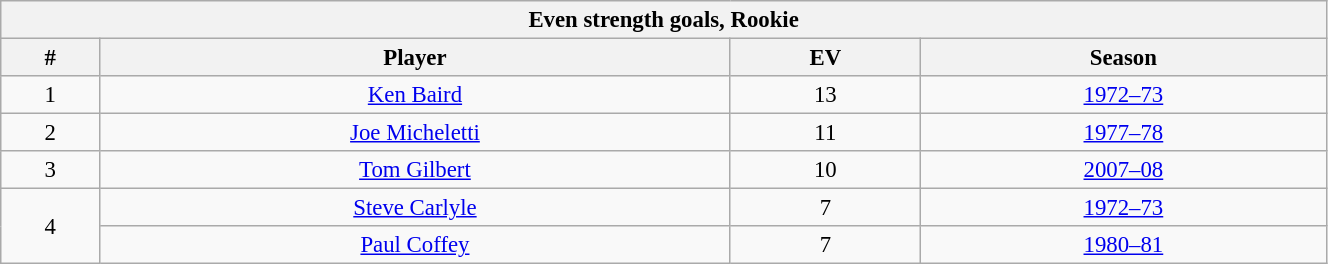<table class="wikitable" style="text-align: center; font-size: 95%" width="70%">
<tr>
<th colspan="4">Even strength goals, Rookie</th>
</tr>
<tr>
<th>#</th>
<th>Player</th>
<th>EV</th>
<th>Season</th>
</tr>
<tr>
<td>1</td>
<td><a href='#'>Ken Baird</a></td>
<td>13</td>
<td><a href='#'>1972–73</a></td>
</tr>
<tr>
<td>2</td>
<td><a href='#'>Joe Micheletti</a></td>
<td>11</td>
<td><a href='#'>1977–78</a></td>
</tr>
<tr>
<td>3</td>
<td><a href='#'>Tom Gilbert</a></td>
<td>10</td>
<td><a href='#'>2007–08</a></td>
</tr>
<tr>
<td rowspan="2">4</td>
<td><a href='#'>Steve Carlyle</a></td>
<td>7</td>
<td><a href='#'>1972–73</a></td>
</tr>
<tr>
<td><a href='#'>Paul Coffey</a></td>
<td>7</td>
<td><a href='#'>1980–81</a></td>
</tr>
</table>
